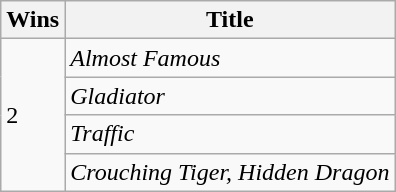<table class="wikitable">
<tr>
<th>Wins</th>
<th>Title</th>
</tr>
<tr>
<td rowspan="4">2</td>
<td><em>Almost Famous</em></td>
</tr>
<tr>
<td><em>Gladiator</em></td>
</tr>
<tr>
<td><em>Traffic</em></td>
</tr>
<tr>
<td><em>Crouching Tiger, Hidden Dragon</em></td>
</tr>
</table>
